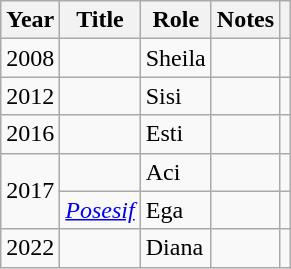<table class="wikitable unsortable">
<tr>
<th>Year</th>
<th>Title</th>
<th>Role</th>
<th>Notes</th>
<th></th>
</tr>
<tr>
<td>2008</td>
<td><em></em></td>
<td>Sheila</td>
<td></td>
<td align="center"></td>
</tr>
<tr>
<td>2012</td>
<td><em></em></td>
<td>Sisi</td>
<td></td>
<td align="center"></td>
</tr>
<tr>
<td>2016</td>
<td><em></em></td>
<td>Esti</td>
<td></td>
<td align="center"></td>
</tr>
<tr>
<td rowspan="2">2017</td>
<td><em></em></td>
<td>Aci</td>
<td></td>
<td align="center"></td>
</tr>
<tr>
<td><em><a href='#'>Posesif</a></em></td>
<td>Ega</td>
<td></td>
<td align="center"></td>
</tr>
<tr>
<td>2022</td>
<td><em></em></td>
<td>Diana</td>
<td></td>
<td align="center"></td>
</tr>
</table>
